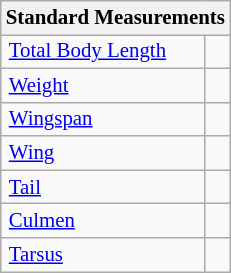<table class="wikitable" style="font-size: 87%;">
<tr>
<th colspan="2">Standard Measurements</th>
</tr>
<tr>
<td style="padding-right: 1em;padding-left:0.35em;"><a href='#'>Total Body Length</a></td>
<td style="padding-right: 0.5em;padding-left:0.5em;"></td>
</tr>
<tr>
<td style="padding-right: 1em;padding-left:0.35em;"><a href='#'>Weight</a></td>
<td style="padding-right: 0.5em;padding-left:0.5em;"></td>
</tr>
<tr>
<td style="padding-right: 1em;padding-left:0.35em;"><a href='#'>Wingspan</a></td>
<td style="padding-right: 0.5em;padding-left:0.5em;"></td>
</tr>
<tr>
<td style="padding-right: 1em;padding-left:0.35em;"><a href='#'>Wing</a></td>
<td style="padding-right: 0.5em;padding-left:0.5em;"></td>
</tr>
<tr>
<td style="padding-right: 1em;padding-left:0.35em;"><a href='#'>Tail</a></td>
<td style="padding-right: 0.5em;padding-left:0.5em;"></td>
</tr>
<tr>
<td style="padding-right: 1em;padding-left:0.35em;"><a href='#'>Culmen</a></td>
<td style="padding-right: 0.5em;padding-left:0.5em;"></td>
</tr>
<tr>
<td style="padding-right: 1em;padding-left:0.35em;"><a href='#'>Tarsus</a></td>
<td style="padding-right: 0.5em;padding-left:0.5em;"></td>
</tr>
</table>
